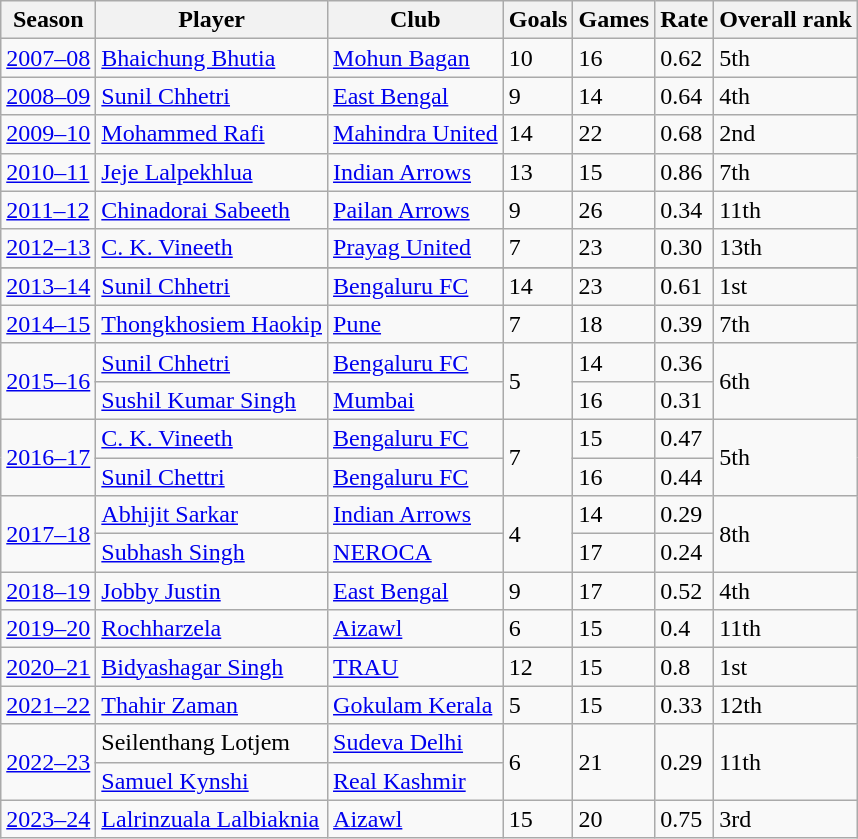<table class="wikitable sortable">
<tr>
<th>Season</th>
<th>Player</th>
<th>Club</th>
<th>Goals</th>
<th>Games</th>
<th>Rate</th>
<th>Overall rank</th>
</tr>
<tr>
<td><a href='#'>2007–08</a></td>
<td> <a href='#'>Bhaichung Bhutia</a></td>
<td><a href='#'>Mohun Bagan</a></td>
<td>10</td>
<td>16</td>
<td>0.62</td>
<td>5th</td>
</tr>
<tr>
<td><a href='#'>2008–09</a></td>
<td> <a href='#'>Sunil Chhetri</a></td>
<td><a href='#'>East Bengal</a></td>
<td>9</td>
<td>14</td>
<td>0.64</td>
<td>4th</td>
</tr>
<tr>
<td><a href='#'>2009–10</a></td>
<td> <a href='#'>Mohammed Rafi</a></td>
<td><a href='#'>Mahindra United</a></td>
<td>14</td>
<td>22</td>
<td>0.68</td>
<td>2nd</td>
</tr>
<tr>
<td><a href='#'>2010–11</a></td>
<td> <a href='#'>Jeje Lalpekhlua</a></td>
<td><a href='#'>Indian Arrows</a></td>
<td>13</td>
<td>15</td>
<td>0.86</td>
<td>7th</td>
</tr>
<tr>
<td><a href='#'>2011–12</a></td>
<td> <a href='#'>Chinadorai Sabeeth</a></td>
<td><a href='#'>Pailan Arrows</a></td>
<td>9</td>
<td>26</td>
<td>0.34</td>
<td>11th</td>
</tr>
<tr>
<td><a href='#'>2012–13</a></td>
<td> <a href='#'>C. K. Vineeth</a></td>
<td><a href='#'>Prayag United</a></td>
<td>7</td>
<td>23</td>
<td>0.30</td>
<td>13th</td>
</tr>
<tr>
</tr>
<tr>
<td><a href='#'>2013–14</a></td>
<td> <a href='#'>Sunil Chhetri</a></td>
<td><a href='#'>Bengaluru FC</a></td>
<td>14</td>
<td>23</td>
<td>0.61</td>
<td>1st</td>
</tr>
<tr>
<td><a href='#'>2014–15</a></td>
<td> <a href='#'>Thongkhosiem Haokip</a></td>
<td><a href='#'>Pune</a></td>
<td>7</td>
<td>18</td>
<td>0.39</td>
<td>7th</td>
</tr>
<tr>
<td rowspan="2"><a href='#'>2015–16</a></td>
<td> <a href='#'>Sunil Chhetri</a></td>
<td><a href='#'>Bengaluru FC</a></td>
<td rowspan="2">5</td>
<td>14</td>
<td>0.36</td>
<td rowspan="2">6th</td>
</tr>
<tr>
<td> <a href='#'>Sushil Kumar Singh</a></td>
<td><a href='#'>Mumbai</a></td>
<td>16</td>
<td>0.31</td>
</tr>
<tr>
<td rowspan="2"><a href='#'>2016–17</a></td>
<td> <a href='#'>C. K. Vineeth</a></td>
<td><a href='#'>Bengaluru FC</a></td>
<td rowspan="2">7</td>
<td>15</td>
<td>0.47</td>
<td rowspan="2">5th</td>
</tr>
<tr>
<td> <a href='#'>Sunil Chettri</a></td>
<td><a href='#'>Bengaluru FC</a></td>
<td>16</td>
<td>0.44</td>
</tr>
<tr>
<td rowspan="2"><a href='#'>2017–18</a></td>
<td> <a href='#'>Abhijit Sarkar</a></td>
<td><a href='#'>Indian Arrows</a></td>
<td rowspan="2">4</td>
<td>14</td>
<td>0.29</td>
<td rowspan="2">8th</td>
</tr>
<tr>
<td> <a href='#'>Subhash Singh</a></td>
<td><a href='#'>NEROCA</a></td>
<td>17</td>
<td>0.24</td>
</tr>
<tr>
<td><a href='#'>2018–19</a></td>
<td> <a href='#'>Jobby Justin</a></td>
<td><a href='#'>East Bengal</a></td>
<td>9</td>
<td>17</td>
<td>0.52</td>
<td>4th</td>
</tr>
<tr>
<td><a href='#'>2019–20</a></td>
<td> <a href='#'>Rochharzela</a></td>
<td><a href='#'>Aizawl</a></td>
<td>6</td>
<td>15</td>
<td>0.4</td>
<td>11th</td>
</tr>
<tr>
<td><a href='#'>2020–21</a></td>
<td> <a href='#'>Bidyashagar Singh</a></td>
<td><a href='#'>TRAU</a></td>
<td>12</td>
<td>15</td>
<td>0.8</td>
<td>1st</td>
</tr>
<tr>
<td><a href='#'>2021–22</a></td>
<td> <a href='#'>Thahir Zaman</a></td>
<td><a href='#'>Gokulam Kerala</a></td>
<td>5</td>
<td>15</td>
<td>0.33</td>
<td>12th</td>
</tr>
<tr>
<td rowspan="2"><a href='#'>2022–23</a></td>
<td> Seilenthang Lotjem</td>
<td align="left"><a href='#'>Sudeva Delhi</a></td>
<td rowspan="2">6</td>
<td rowspan=2>21</td>
<td rowspan=2>0.29</td>
<td rowspan=2>11th</td>
</tr>
<tr>
<td> <a href='#'>Samuel Kynshi</a></td>
<td align="left"><a href='#'>Real Kashmir</a></td>
</tr>
<tr>
<td><a href='#'>2023–24</a></td>
<td> <a href='#'>Lalrinzuala Lalbiaknia</a></td>
<td align="left"><a href='#'>Aizawl</a></td>
<td>15</td>
<td>20</td>
<td>0.75</td>
<td>3rd</td>
</tr>
</table>
